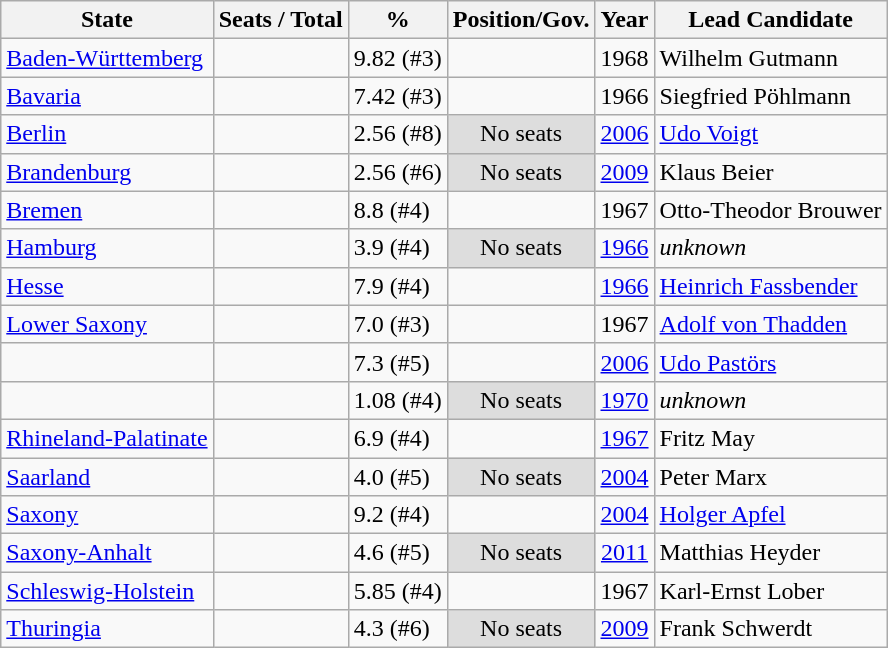<table class="wikitable sortable">
<tr>
<th>State</th>
<th>Seats / Total</th>
<th>%</th>
<th>Position/Gov.</th>
<th>Year</th>
<th>Lead Candidate</th>
</tr>
<tr>
<td><a href='#'>Baden-Württemberg</a></td>
<td style="text-align:center;"></td>
<td>9.82 (#3)</td>
<td></td>
<td style="text-align:center;">1968</td>
<td>Wilhelm Gutmann</td>
</tr>
<tr>
<td><a href='#'>Bavaria</a></td>
<td style="text-align:center;"></td>
<td>7.42 (#3)</td>
<td></td>
<td style="text-align:center;">1966</td>
<td>Siegfried Pöhlmann</td>
</tr>
<tr>
<td><a href='#'>Berlin</a> </td>
<td style="text-align:center;"></td>
<td>2.56 (#8)</td>
<td align=center style="background:#ddd;">No seats</td>
<td style="text-align:center;"><a href='#'>2006</a></td>
<td><a href='#'>Udo Voigt</a></td>
</tr>
<tr>
<td><a href='#'>Brandenburg</a> </td>
<td style="text-align:center;"></td>
<td>2.56 (#6)</td>
<td align=center style="background:#ddd;">No seats</td>
<td style="text-align:center;"><a href='#'>2009</a></td>
<td>Klaus Beier</td>
</tr>
<tr>
<td><a href='#'>Bremen</a></td>
<td style="text-align:center;"></td>
<td>8.8 (#4)</td>
<td></td>
<td style="text-align:center;">1967</td>
<td>Otto-Theodor Brouwer</td>
</tr>
<tr>
<td><a href='#'>Hamburg</a></td>
<td style="text-align:center;"></td>
<td>3.9 (#4)</td>
<td align=center style="background:#ddd;">No seats</td>
<td style="text-align:center;"><a href='#'>1966</a></td>
<td><em>unknown</em></td>
</tr>
<tr>
<td><a href='#'>Hesse</a></td>
<td style="text-align:center;"></td>
<td>7.9 (#4)</td>
<td></td>
<td style="text-align:center;"><a href='#'>1966</a></td>
<td><a href='#'>Heinrich Fassbender</a></td>
</tr>
<tr>
<td><a href='#'>Lower Saxony</a></td>
<td style="text-align:center;"></td>
<td>7.0 (#3)</td>
<td></td>
<td style="text-align:center;">1967</td>
<td><a href='#'>Adolf von Thadden</a></td>
</tr>
<tr>
<td><a href='#'></a> </td>
<td style="text-align:center;"></td>
<td>7.3 (#5)</td>
<td></td>
<td style="text-align:center;"><a href='#'>2006</a></td>
<td><a href='#'>Udo Pastörs</a></td>
</tr>
<tr>
<td><a href='#'></a></td>
<td style="text-align:center;"></td>
<td>1.08 (#4)</td>
<td align=center style="background:#ddd;">No seats</td>
<td style="text-align:center;"><a href='#'>1970</a></td>
<td><em>unknown</em></td>
</tr>
<tr>
<td><a href='#'>Rhineland-Palatinate</a></td>
<td style="text-align:center;"></td>
<td>6.9 (#4)</td>
<td></td>
<td style="text-align:center;"><a href='#'>1967</a></td>
<td>Fritz May</td>
</tr>
<tr>
<td><a href='#'>Saarland</a></td>
<td style="text-align:center;"></td>
<td>4.0 (#5)</td>
<td align=center style="background:#ddd;">No seats</td>
<td style="text-align:center;"><a href='#'>2004</a></td>
<td>Peter Marx</td>
</tr>
<tr>
<td><a href='#'>Saxony</a> </td>
<td style="text-align:center;"></td>
<td>9.2 (#4)</td>
<td></td>
<td style="text-align:center;"><a href='#'>2004</a></td>
<td><a href='#'>Holger Apfel</a></td>
</tr>
<tr>
<td><a href='#'>Saxony-Anhalt</a> </td>
<td style="text-align:center;"></td>
<td>4.6 (#5)</td>
<td align=center style="background:#ddd;">No seats</td>
<td style="text-align:center;"><a href='#'>2011</a></td>
<td>Matthias Heyder</td>
</tr>
<tr>
<td><a href='#'>Schleswig-Holstein</a></td>
<td style="text-align:center;"></td>
<td>5.85 (#4)</td>
<td></td>
<td style="text-align:center;">1967</td>
<td>Karl-Ernst Lober</td>
</tr>
<tr>
<td><a href='#'>Thuringia</a> </td>
<td style="text-align:center;"></td>
<td>4.3 (#6)</td>
<td align=center style="background:#ddd;">No seats</td>
<td style="text-align:center;"><a href='#'>2009</a></td>
<td>Frank Schwerdt</td>
</tr>
</table>
